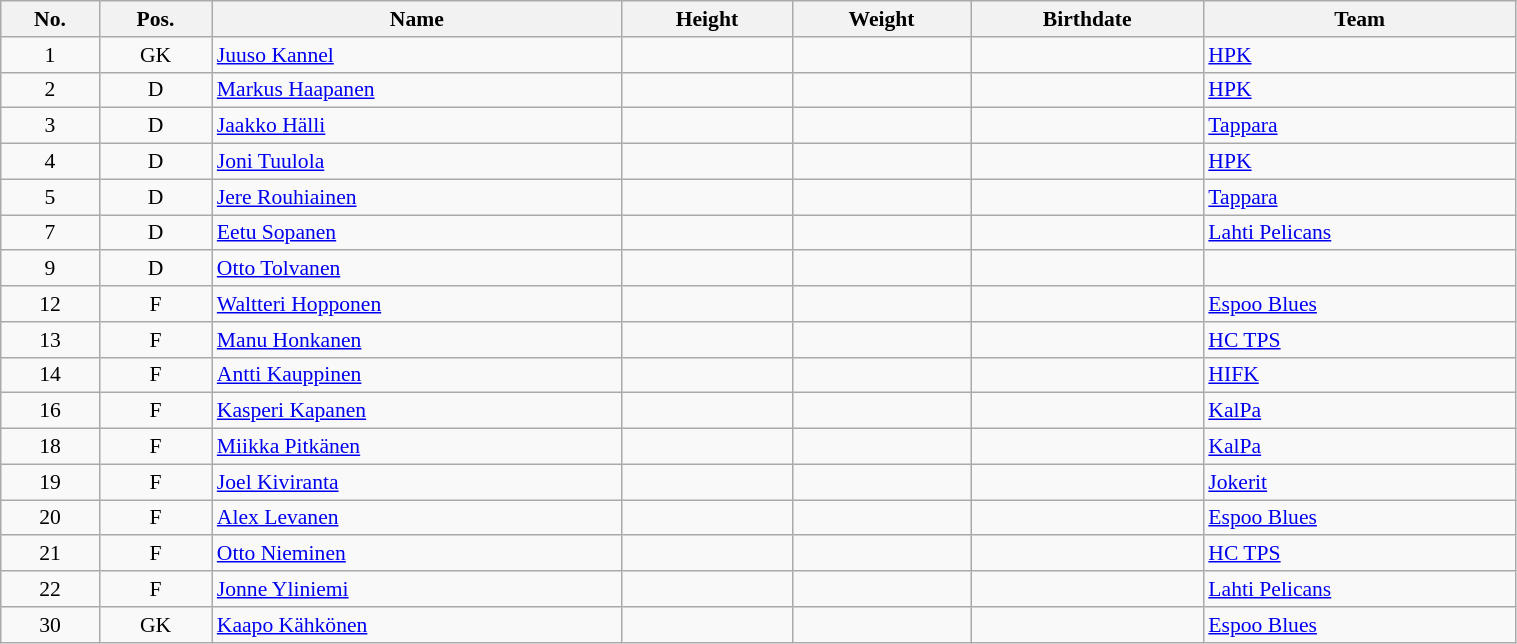<table width="80%" class="wikitable sortable" style="font-size: 90%; text-align: center;">
<tr>
<th>No.</th>
<th>Pos.</th>
<th>Name</th>
<th>Height</th>
<th>Weight</th>
<th>Birthdate</th>
<th>Team</th>
</tr>
<tr>
<td>1</td>
<td>GK</td>
<td align=left><a href='#'>Juuso Kannel</a></td>
<td></td>
<td></td>
<td></td>
<td style="text-align:left;"> <a href='#'>HPK</a></td>
</tr>
<tr>
<td>2</td>
<td>D</td>
<td align=left><a href='#'>Markus Haapanen</a></td>
<td></td>
<td></td>
<td></td>
<td style="text-align:left;"> <a href='#'>HPK</a></td>
</tr>
<tr>
<td>3</td>
<td>D</td>
<td align=left><a href='#'>Jaakko Hälli</a></td>
<td></td>
<td></td>
<td></td>
<td style="text-align:left;"> <a href='#'>Tappara</a></td>
</tr>
<tr>
<td>4</td>
<td>D</td>
<td align=left><a href='#'>Joni Tuulola</a></td>
<td></td>
<td></td>
<td></td>
<td style="text-align:left;"> <a href='#'>HPK</a></td>
</tr>
<tr>
<td>5</td>
<td>D</td>
<td align=left><a href='#'>Jere Rouhiainen</a></td>
<td></td>
<td></td>
<td></td>
<td style="text-align:left;"> <a href='#'>Tappara</a></td>
</tr>
<tr>
<td>7</td>
<td>D</td>
<td align=left><a href='#'>Eetu Sopanen</a></td>
<td></td>
<td></td>
<td></td>
<td style="text-align:left;"> <a href='#'>Lahti Pelicans</a></td>
</tr>
<tr>
<td>9</td>
<td>D</td>
<td align=left><a href='#'>Otto Tolvanen</a></td>
<td></td>
<td></td>
<td></td>
<td style="text-align:left;"></td>
</tr>
<tr>
<td>12</td>
<td>F</td>
<td align=left><a href='#'>Waltteri Hopponen</a></td>
<td></td>
<td></td>
<td></td>
<td style="text-align:left;"> <a href='#'>Espoo Blues</a></td>
</tr>
<tr>
<td>13</td>
<td>F</td>
<td align=left><a href='#'>Manu Honkanen</a></td>
<td></td>
<td></td>
<td></td>
<td style="text-align:left;"> <a href='#'>HC TPS</a></td>
</tr>
<tr>
<td>14</td>
<td>F</td>
<td align=left><a href='#'>Antti Kauppinen</a></td>
<td></td>
<td></td>
<td></td>
<td style="text-align:left;"> <a href='#'>HIFK</a></td>
</tr>
<tr>
<td>16</td>
<td>F</td>
<td align=left><a href='#'>Kasperi Kapanen</a></td>
<td></td>
<td></td>
<td></td>
<td style="text-align:left;"> <a href='#'>KalPa</a></td>
</tr>
<tr>
<td>18</td>
<td>F</td>
<td align=left><a href='#'>Miikka Pitkänen</a></td>
<td></td>
<td></td>
<td></td>
<td style="text-align:left;"> <a href='#'>KalPa</a></td>
</tr>
<tr>
<td>19</td>
<td>F</td>
<td align=left><a href='#'>Joel Kiviranta</a></td>
<td></td>
<td></td>
<td></td>
<td style="text-align:left;"> <a href='#'>Jokerit</a></td>
</tr>
<tr>
<td>20</td>
<td>F</td>
<td align=left><a href='#'>Alex Levanen</a></td>
<td></td>
<td></td>
<td></td>
<td style="text-align:left;"> <a href='#'>Espoo Blues</a></td>
</tr>
<tr>
<td>21</td>
<td>F</td>
<td align=left><a href='#'>Otto Nieminen</a></td>
<td></td>
<td></td>
<td></td>
<td style="text-align:left;"> <a href='#'>HC TPS</a></td>
</tr>
<tr>
<td>22</td>
<td>F</td>
<td align=left><a href='#'>Jonne Yliniemi</a></td>
<td></td>
<td></td>
<td></td>
<td style="text-align:left;"> <a href='#'>Lahti Pelicans</a></td>
</tr>
<tr>
<td>30</td>
<td>GK</td>
<td align=left><a href='#'>Kaapo Kähkönen</a></td>
<td></td>
<td></td>
<td></td>
<td style="text-align:left;"> <a href='#'>Espoo Blues</a></td>
</tr>
</table>
